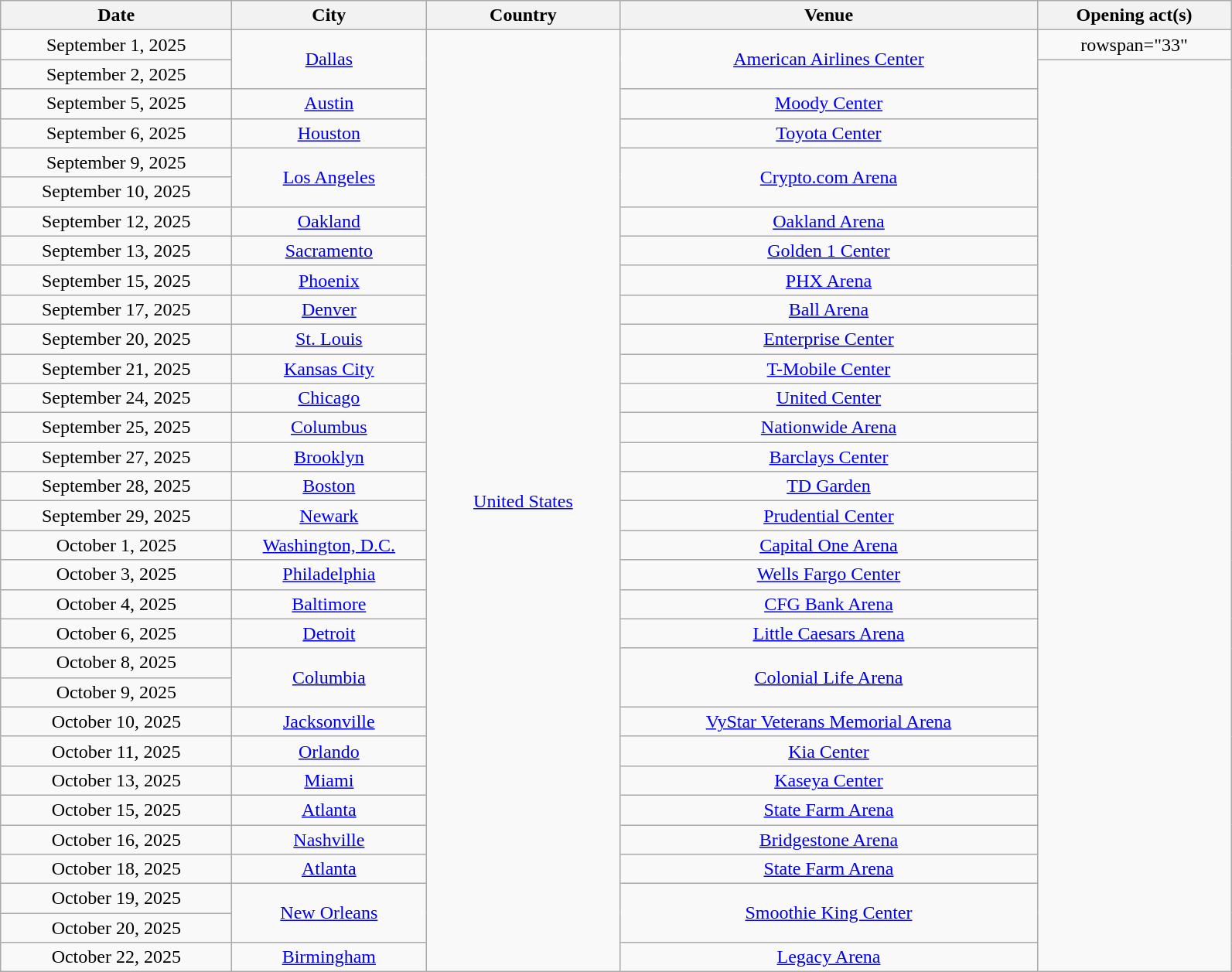<table class="wikitable" style="text-align:center;">
<tr>
<th scope="col" style="width:12em;">Date</th>
<th scope="col" style="width:10em;">City</th>
<th scope="col" style="width:10em;">Country</th>
<th scope="col" style="width:22em;">Venue</th>
<th scope="col" style="width:10em;">Opening act(s)</th>
</tr>
<tr>
<td>September 1, 2025</td>
<td rowspan="2"><a href='#'>Dallas</a></td>
<td rowspan="33"><a href='#'>United States</a></td>
<td rowspan="2"><a href='#'>American Airlines Center</a></td>
<td>rowspan="33" </td>
</tr>
<tr>
<td>September 2, 2025</td>
</tr>
<tr>
<td>September 5, 2025</td>
<td><a href='#'>Austin</a></td>
<td><a href='#'>Moody Center</a></td>
</tr>
<tr>
<td>September 6, 2025</td>
<td><a href='#'>Houston</a></td>
<td><a href='#'>Toyota Center</a></td>
</tr>
<tr>
<td>September 9, 2025</td>
<td rowspan="2"><a href='#'>Los Angeles</a></td>
<td rowspan="2"><a href='#'>Crypto.com Arena</a></td>
</tr>
<tr>
<td>September 10, 2025</td>
</tr>
<tr>
<td>September 12, 2025</td>
<td><a href='#'>Oakland</a></td>
<td><a href='#'>Oakland Arena</a></td>
</tr>
<tr>
<td>September 13, 2025</td>
<td><a href='#'>Sacramento</a></td>
<td><a href='#'>Golden 1 Center</a></td>
</tr>
<tr>
<td>September 15, 2025</td>
<td><a href='#'>Phoenix</a></td>
<td><a href='#'>PHX Arena</a></td>
</tr>
<tr>
<td>September 17, 2025</td>
<td><a href='#'>Denver</a></td>
<td><a href='#'>Ball Arena</a></td>
</tr>
<tr>
<td>September 20, 2025</td>
<td><a href='#'>St. Louis</a></td>
<td><a href='#'>Enterprise Center</a></td>
</tr>
<tr>
<td>September 21, 2025</td>
<td><a href='#'>Kansas City</a></td>
<td><a href='#'>T-Mobile Center</a></td>
</tr>
<tr>
<td>September 24, 2025</td>
<td><a href='#'>Chicago</a></td>
<td><a href='#'>United Center</a></td>
</tr>
<tr>
<td>September 25, 2025</td>
<td><a href='#'>Columbus</a></td>
<td><a href='#'>Nationwide Arena</a></td>
</tr>
<tr>
<td>September 27, 2025</td>
<td><a href='#'>Brooklyn</a></td>
<td><a href='#'>Barclays Center</a></td>
</tr>
<tr>
<td>September 28, 2025</td>
<td><a href='#'>Boston</a></td>
<td><a href='#'>TD Garden</a></td>
</tr>
<tr>
<td>September 29, 2025</td>
<td><a href='#'>Newark</a></td>
<td><a href='#'>Prudential Center</a></td>
</tr>
<tr>
<td>October 1, 2025</td>
<td><a href='#'>Washington, D.C.</a></td>
<td><a href='#'>Capital One Arena</a></td>
</tr>
<tr>
<td>October 3, 2025</td>
<td><a href='#'>Philadelphia</a></td>
<td><a href='#'>Wells Fargo Center</a></td>
</tr>
<tr>
<td>October 4, 2025</td>
<td><a href='#'>Baltimore</a></td>
<td><a href='#'>CFG Bank Arena</a></td>
</tr>
<tr>
<td>October 6, 2025</td>
<td><a href='#'>Detroit</a></td>
<td><a href='#'>Little Caesars Arena</a></td>
</tr>
<tr>
<td>October 8, 2025</td>
<td rowspan="2"><a href='#'>Columbia</a></td>
<td rowspan="2"><a href='#'>Colonial Life Arena</a></td>
</tr>
<tr>
<td>October 9, 2025</td>
</tr>
<tr>
<td>October 10, 2025</td>
<td><a href='#'>Jacksonville</a></td>
<td><a href='#'>VyStar Veterans Memorial Arena</a></td>
</tr>
<tr>
<td>October 11, 2025</td>
<td><a href='#'>Orlando</a></td>
<td><a href='#'>Kia Center</a></td>
</tr>
<tr>
<td>October 13, 2025</td>
<td><a href='#'>Miami</a></td>
<td><a href='#'>Kaseya Center</a></td>
</tr>
<tr>
<td>October 15, 2025</td>
<td><a href='#'>Atlanta</a></td>
<td><a href='#'>State Farm Arena</a></td>
</tr>
<tr>
<td>October 16, 2025</td>
<td><a href='#'>Nashville</a></td>
<td><a href='#'>Bridgestone Arena</a></td>
</tr>
<tr>
<td>October 18, 2025</td>
<td><a href='#'>Atlanta</a></td>
<td><a href='#'>State Farm Arena</a></td>
</tr>
<tr>
<td>October 19, 2025</td>
<td rowspan="2"><a href='#'>New Orleans</a></td>
<td rowspan="2"><a href='#'>Smoothie King Center</a></td>
</tr>
<tr>
<td>October 20, 2025</td>
</tr>
<tr>
<td>October 22, 2025</td>
<td><a href='#'>Birmingham</a></td>
<td><a href='#'>Legacy Arena</a></td>
</tr>
</table>
